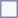<table style="border:1px solid #8888aa; background-color:#f7f8ff; padding:5px; font-size:95%; margin: 0px 12px 12px 0px;">
</table>
